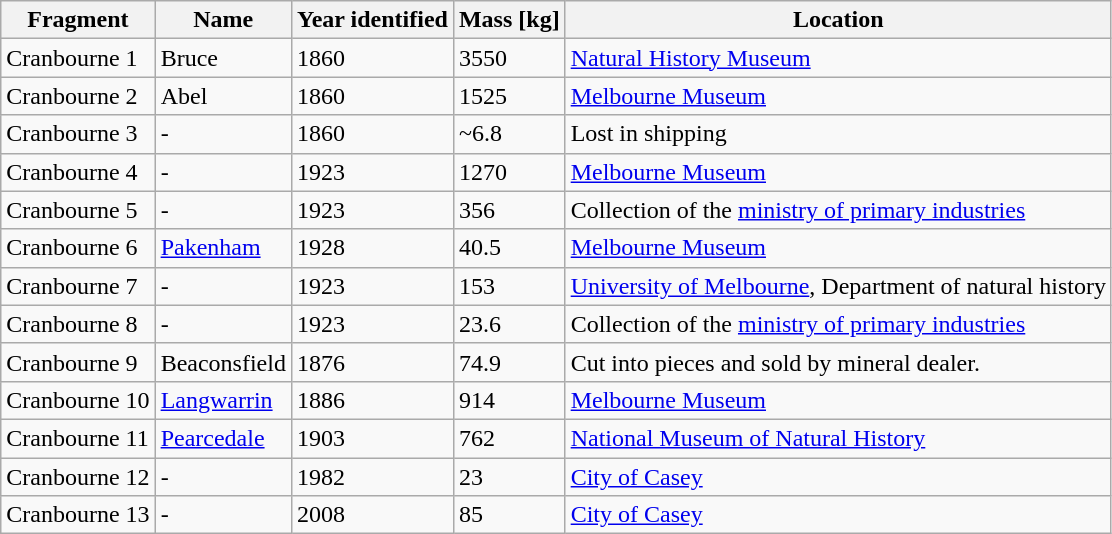<table class="wikitable" border="1">
<tr>
<th>Fragment</th>
<th>Name</th>
<th>Year identified</th>
<th>Mass [kg]</th>
<th>Location</th>
</tr>
<tr>
<td>Cranbourne 1</td>
<td>Bruce</td>
<td>1860</td>
<td>3550</td>
<td><a href='#'>Natural History Museum</a></td>
</tr>
<tr>
<td>Cranbourne 2</td>
<td>Abel</td>
<td>1860</td>
<td>1525</td>
<td><a href='#'>Melbourne Museum</a></td>
</tr>
<tr>
<td>Cranbourne 3</td>
<td>-</td>
<td>1860</td>
<td>~6.8</td>
<td>Lost in shipping</td>
</tr>
<tr>
<td>Cranbourne 4</td>
<td>-</td>
<td>1923</td>
<td>1270</td>
<td><a href='#'>Melbourne Museum</a></td>
</tr>
<tr>
<td>Cranbourne 5</td>
<td>-</td>
<td>1923</td>
<td>356</td>
<td>Collection of the <a href='#'>ministry of primary industries</a></td>
</tr>
<tr>
<td>Cranbourne 6</td>
<td><a href='#'>Pakenham</a></td>
<td>1928</td>
<td>40.5</td>
<td><a href='#'>Melbourne Museum</a></td>
</tr>
<tr>
<td>Cranbourne 7</td>
<td>-</td>
<td>1923</td>
<td>153</td>
<td><a href='#'>University of Melbourne</a>, Department of natural history</td>
</tr>
<tr>
<td>Cranbourne 8</td>
<td>-</td>
<td>1923</td>
<td>23.6</td>
<td>Collection of the <a href='#'>ministry of primary industries</a></td>
</tr>
<tr>
<td>Cranbourne 9</td>
<td>Beaconsfield</td>
<td>1876</td>
<td>74.9</td>
<td>Cut into pieces and sold by mineral dealer.</td>
</tr>
<tr>
<td>Cranbourne 10</td>
<td><a href='#'>Langwarrin</a></td>
<td>1886</td>
<td>914</td>
<td><a href='#'>Melbourne Museum</a></td>
</tr>
<tr>
<td>Cranbourne 11</td>
<td><a href='#'>Pearcedale</a></td>
<td>1903</td>
<td>762</td>
<td><a href='#'>National Museum of Natural History</a></td>
</tr>
<tr>
<td>Cranbourne 12</td>
<td>-</td>
<td>1982</td>
<td>23</td>
<td><a href='#'>City of Casey</a></td>
</tr>
<tr>
<td>Cranbourne 13</td>
<td>-</td>
<td>2008</td>
<td>85</td>
<td><a href='#'>City of Casey</a></td>
</tr>
</table>
